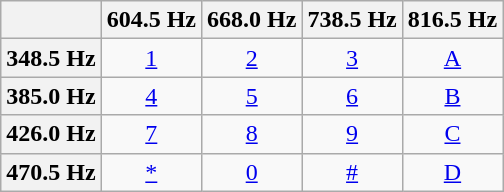<table class="wikitable">
<tr>
<th align=center></th>
<th align=center>604.5 Hz</th>
<th align=center>668.0 Hz</th>
<th align=center>738.5 Hz</th>
<th align=center>816.5 Hz</th>
</tr>
<tr>
<th align=center>348.5 Hz</th>
<td align=center><a href='#'>1</a></td>
<td align=center><a href='#'>2</a></td>
<td align=center><a href='#'>3</a></td>
<td align=center><a href='#'>A</a></td>
</tr>
<tr>
<th align=center>385.0 Hz</th>
<td align=center><a href='#'>4</a></td>
<td align=center><a href='#'>5</a></td>
<td align=center><a href='#'>6</a></td>
<td align=center><a href='#'>B</a></td>
</tr>
<tr>
<th align=center>426.0 Hz</th>
<td align=center><a href='#'>7</a></td>
<td align=center><a href='#'>8</a></td>
<td align=center><a href='#'>9</a></td>
<td align=center><a href='#'>C</a></td>
</tr>
<tr>
<th align=center>470.5 Hz</th>
<td align=center><a href='#'>*</a></td>
<td align=center><a href='#'>0</a></td>
<td align=center><a href='#'>#</a></td>
<td align=center><a href='#'>D</a></td>
</tr>
</table>
